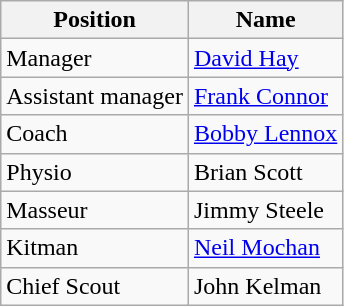<table class="wikitable">
<tr>
<th>Position</th>
<th>Name</th>
</tr>
<tr>
<td>Manager</td>
<td><a href='#'>David Hay</a></td>
</tr>
<tr>
<td>Assistant manager</td>
<td><a href='#'>Frank Connor</a></td>
</tr>
<tr>
<td>Coach</td>
<td><a href='#'>Bobby Lennox</a></td>
</tr>
<tr>
<td>Physio</td>
<td>Brian Scott</td>
</tr>
<tr>
<td>Masseur</td>
<td>Jimmy Steele</td>
</tr>
<tr>
<td>Kitman</td>
<td><a href='#'>Neil Mochan</a></td>
</tr>
<tr>
<td>Chief Scout</td>
<td>John Kelman</td>
</tr>
</table>
